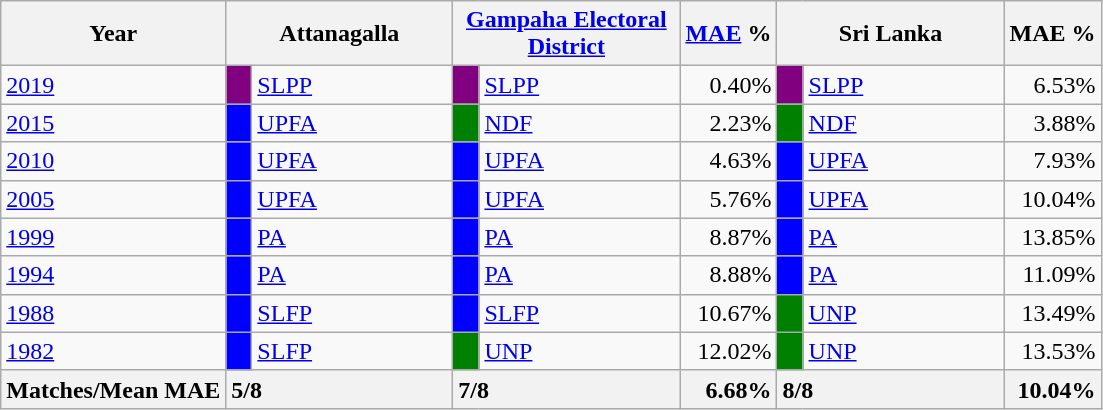<table class="wikitable">
<tr>
<th>Year</th>
<th colspan="2" width="144px">Attanagalla</th>
<th colspan="2" width="144px"><a href='#'>Gampaha Electoral District</a></th>
<th><a href='#'>MAE</a> %</th>
<th colspan="2" width="144px">Sri Lanka</th>
<th>MAE %</th>
</tr>
<tr>
<td><a href='#'>2019</a></td>
<td style="background-color:purple;" width="10px"></td>
<td style="text-align:left;"><a href='#'>SLPP</a></td>
<td style="background-color:purple;" width="10px"></td>
<td style="text-align:left;"><a href='#'>SLPP</a></td>
<td style="text-align:right;">0.40%</td>
<td style="background-color:purple;" width="10px"></td>
<td style="text-align:left;"><a href='#'>SLPP</a></td>
<td style="text-align:right;">6.53%</td>
</tr>
<tr>
<td><a href='#'>2015</a></td>
<td style="background-color:blue;" width="10px"></td>
<td style="text-align:left;"><a href='#'>UPFA</a></td>
<td style="background-color:green;" width="10px"></td>
<td style="text-align:left;"><a href='#'>NDF</a></td>
<td style="text-align:right;">2.23%</td>
<td style="background-color:green;" width="10px"></td>
<td style="text-align:left;"><a href='#'>NDF</a></td>
<td style="text-align:right;">3.88%</td>
</tr>
<tr>
<td><a href='#'>2010</a></td>
<td style="background-color:blue;" width="10px"></td>
<td style="text-align:left;"><a href='#'>UPFA</a></td>
<td style="background-color:blue;" width="10px"></td>
<td style="text-align:left;"><a href='#'>UPFA</a></td>
<td style="text-align:right;">4.63%</td>
<td style="background-color:blue;" width="10px"></td>
<td style="text-align:left;"><a href='#'>UPFA</a></td>
<td style="text-align:right;">7.93%</td>
</tr>
<tr>
<td><a href='#'>2005</a></td>
<td style="background-color:blue;" width="10px"></td>
<td style="text-align:left;"><a href='#'>UPFA</a></td>
<td style="background-color:blue;" width="10px"></td>
<td style="text-align:left;"><a href='#'>UPFA</a></td>
<td style="text-align:right;">5.76%</td>
<td style="background-color:blue;" width="10px"></td>
<td style="text-align:left;"><a href='#'>UPFA</a></td>
<td style="text-align:right;">10.04%</td>
</tr>
<tr>
<td><a href='#'>1999</a></td>
<td style="background-color:blue;" width="10px"></td>
<td style="text-align:left;"><a href='#'>PA</a></td>
<td style="background-color:blue;" width="10px"></td>
<td style="text-align:left;"><a href='#'>PA</a></td>
<td style="text-align:right;">8.87%</td>
<td style="background-color:blue;" width="10px"></td>
<td style="text-align:left;"><a href='#'>PA</a></td>
<td style="text-align:right;">13.85%</td>
</tr>
<tr>
<td><a href='#'>1994</a></td>
<td style="background-color:blue;" width="10px"></td>
<td style="text-align:left;"><a href='#'>PA</a></td>
<td style="background-color:blue;" width="10px"></td>
<td style="text-align:left;"><a href='#'>PA</a></td>
<td style="text-align:right;">8.88%</td>
<td style="background-color:blue;" width="10px"></td>
<td style="text-align:left;"><a href='#'>PA</a></td>
<td style="text-align:right;">11.09%</td>
</tr>
<tr>
<td><a href='#'>1988</a></td>
<td style="background-color:blue;" width="10px"></td>
<td style="text-align:left;"><a href='#'>SLFP</a></td>
<td style="background-color:blue;" width="10px"></td>
<td style="text-align:left;"><a href='#'>SLFP</a></td>
<td style="text-align:right;">10.67%</td>
<td style="background-color:green;" width="10px"></td>
<td style="text-align:left;"><a href='#'>UNP</a></td>
<td style="text-align:right;">13.49%</td>
</tr>
<tr>
<td><a href='#'>1982</a></td>
<td style="background-color:blue;" width="10px"></td>
<td style="text-align:left;"><a href='#'>SLFP</a></td>
<td style="background-color:green;" width="10px"></td>
<td style="text-align:left;"><a href='#'>UNP</a></td>
<td style="text-align:right;">12.02%</td>
<td style="background-color:green;" width="10px"></td>
<td style="text-align:left;"><a href='#'>UNP</a></td>
<td style="text-align:right;">13.53%</td>
</tr>
<tr>
<th>Matches/Mean MAE</th>
<th style="text-align:left;"colspan="2" width="144px">5/8</th>
<th style="text-align:left;"colspan="2" width="144px">7/8</th>
<th style="text-align:right;">6.68%</th>
<th style="text-align:left;"colspan="2" width="144px">8/8</th>
<th style="text-align:right;">10.04%</th>
</tr>
</table>
